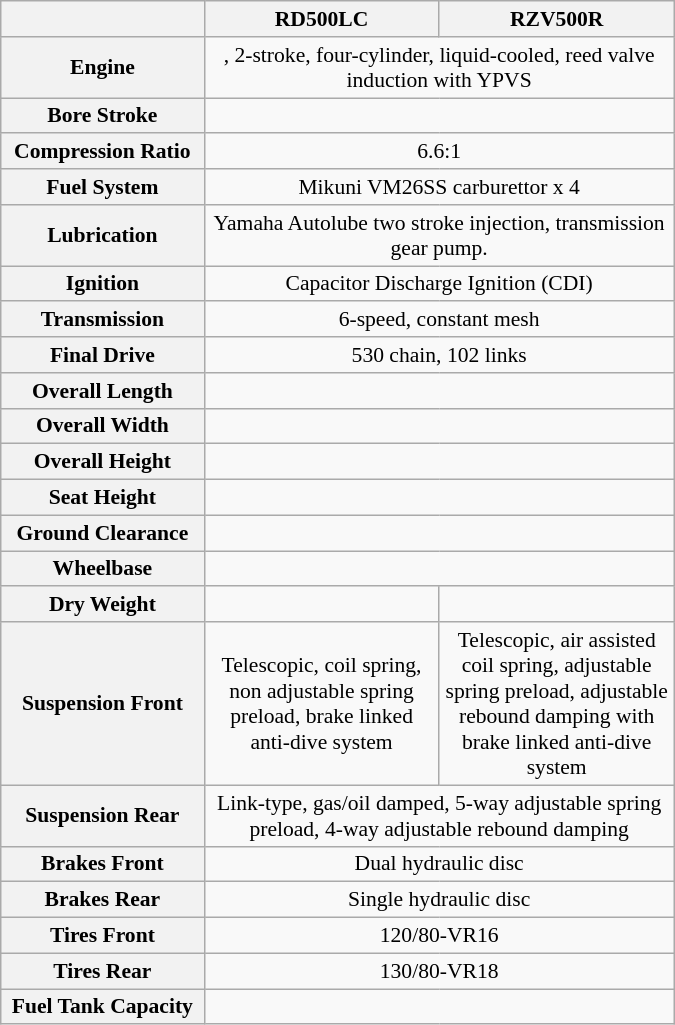<table class="wikitable" style="width:450px; text-align:center; font-size: 90%;">
<tr>
<th></th>
<th width="150">RD500LC</th>
<th width="150">RZV500R</th>
</tr>
<tr>
<th>Engine</th>
<td colspan="2">, 2-stroke, four-cylinder, liquid-cooled, reed valve induction with YPVS</td>
</tr>
<tr>
<th>Bore Stroke</th>
<td colspan="2"></td>
</tr>
<tr>
<th>Compression Ratio</th>
<td colspan="2">6.6:1</td>
</tr>
<tr>
<th>Fuel System</th>
<td colspan="2">Mikuni VM26SS  carburettor x 4</td>
</tr>
<tr>
<th>Lubrication</th>
<td colspan="2">Yamaha Autolube two stroke injection, transmission gear pump.</td>
</tr>
<tr>
<th>Ignition</th>
<td colspan="2">Capacitor Discharge Ignition (CDI)</td>
</tr>
<tr>
<th>Transmission</th>
<td colspan="2">6-speed, constant mesh</td>
</tr>
<tr>
<th>Final Drive</th>
<td colspan="2">530 chain, 102 links</td>
</tr>
<tr>
<th>Overall Length</th>
<td colspan="2"></td>
</tr>
<tr>
<th>Overall Width</th>
<td colspan="2"></td>
</tr>
<tr>
<th>Overall Height</th>
<td colspan="2"></td>
</tr>
<tr>
<th>Seat Height</th>
<td colspan="2"></td>
</tr>
<tr>
<th>Ground Clearance</th>
<td colspan="2"></td>
</tr>
<tr>
<th>Wheelbase</th>
<td colspan="2"></td>
</tr>
<tr>
<th>Dry Weight</th>
<td></td>
<td></td>
</tr>
<tr>
<th>Suspension Front</th>
<td>Telescopic, coil spring, non adjustable spring preload, brake linked anti-dive system</td>
<td>Telescopic, air assisted coil spring, adjustable spring preload, adjustable rebound damping with brake linked anti-dive system</td>
</tr>
<tr>
<th>Suspension Rear</th>
<td colspan="2">Link-type, gas/oil damped, 5-way adjustable spring preload, 4-way adjustable rebound damping</td>
</tr>
<tr>
<th>Brakes Front</th>
<td colspan="2">Dual hydraulic disc</td>
</tr>
<tr>
<th>Brakes Rear</th>
<td colspan="2">Single hydraulic disc</td>
</tr>
<tr>
<th>Tires Front</th>
<td colspan="2">120/80-VR16</td>
</tr>
<tr>
<th>Tires Rear</th>
<td colspan="2">130/80-VR18</td>
</tr>
<tr>
<th>Fuel Tank Capacity</th>
<td colspan="2"></td>
</tr>
</table>
